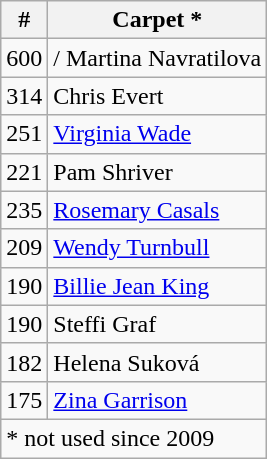<table class="wikitable">
<tr>
<th>#</th>
<th>Carpet *</th>
</tr>
<tr>
<td>600</td>
<td>/ Martina Navratilova</td>
</tr>
<tr>
<td>314</td>
<td> Chris Evert</td>
</tr>
<tr>
<td>251</td>
<td> <a href='#'>Virginia Wade</a></td>
</tr>
<tr>
<td>221</td>
<td> Pam Shriver</td>
</tr>
<tr>
<td>235</td>
<td> <a href='#'>Rosemary Casals</a></td>
</tr>
<tr>
<td>209</td>
<td> <a href='#'>Wendy Turnbull</a></td>
</tr>
<tr>
<td>190</td>
<td> <a href='#'>Billie Jean King</a></td>
</tr>
<tr>
<td>190</td>
<td> Steffi Graf</td>
</tr>
<tr>
<td>182</td>
<td> Helena Suková</td>
</tr>
<tr>
<td>175</td>
<td> <a href='#'>Zina Garrison</a></td>
</tr>
<tr>
<td colspan="2">* not used since 2009</td>
</tr>
</table>
